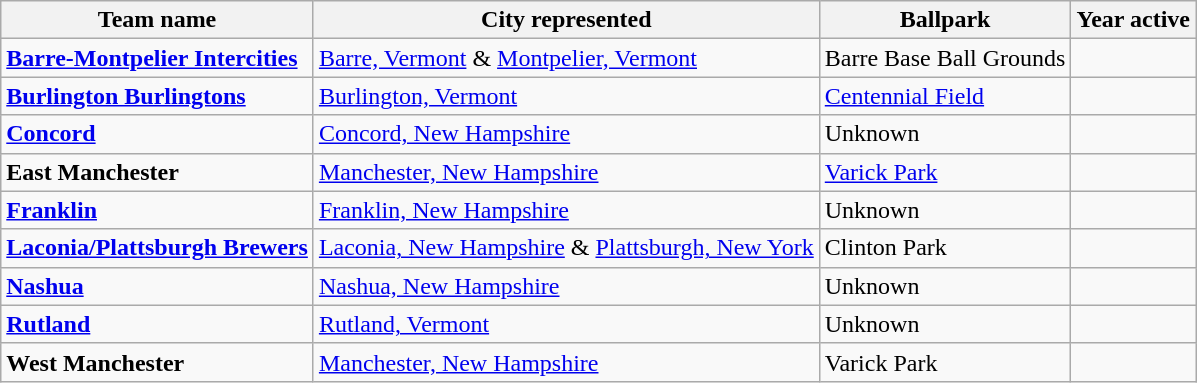<table class="wikitable">
<tr>
<th>Team name</th>
<th>City represented</th>
<th>Ballpark</th>
<th>Year active</th>
</tr>
<tr>
<td><strong><a href='#'>Barre-Montpelier Intercities</a></strong></td>
<td><a href='#'>Barre, Vermont</a> & <a href='#'>Montpelier, Vermont</a></td>
<td>Barre Base Ball Grounds</td>
<td></td>
</tr>
<tr>
<td><strong><a href='#'>Burlington Burlingtons</a></strong></td>
<td><a href='#'>Burlington, Vermont</a></td>
<td><a href='#'>Centennial Field</a></td>
<td></td>
</tr>
<tr>
<td><strong><a href='#'>Concord</a></strong></td>
<td><a href='#'>Concord, New Hampshire</a></td>
<td>Unknown</td>
<td></td>
</tr>
<tr>
<td><strong>East Manchester</strong></td>
<td><a href='#'>Manchester, New Hampshire</a></td>
<td><a href='#'>Varick Park</a></td>
<td></td>
</tr>
<tr>
<td><strong><a href='#'>Franklin</a></strong></td>
<td><a href='#'>Franklin, New Hampshire</a></td>
<td>Unknown</td>
<td></td>
</tr>
<tr>
<td><strong><a href='#'>Laconia/Plattsburgh Brewers</a></strong></td>
<td><a href='#'>Laconia, New Hampshire</a> & <a href='#'>Plattsburgh, New York</a></td>
<td>Clinton Park</td>
<td></td>
</tr>
<tr>
<td><strong><a href='#'>Nashua</a></strong></td>
<td><a href='#'>Nashua, New Hampshire</a></td>
<td>Unknown</td>
<td></td>
</tr>
<tr>
<td><strong><a href='#'>Rutland</a></strong></td>
<td><a href='#'>Rutland, Vermont</a></td>
<td>Unknown</td>
<td></td>
</tr>
<tr>
<td><strong>West Manchester</strong></td>
<td><a href='#'>Manchester, New Hampshire</a></td>
<td>Varick Park</td>
<td></td>
</tr>
</table>
